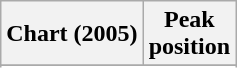<table class="wikitable sortable plainrowheaders" style="text-align:center">
<tr>
<th scope="col">Chart (2005)</th>
<th scope="col">Peak<br>position</th>
</tr>
<tr>
</tr>
<tr>
</tr>
<tr>
</tr>
<tr>
</tr>
</table>
